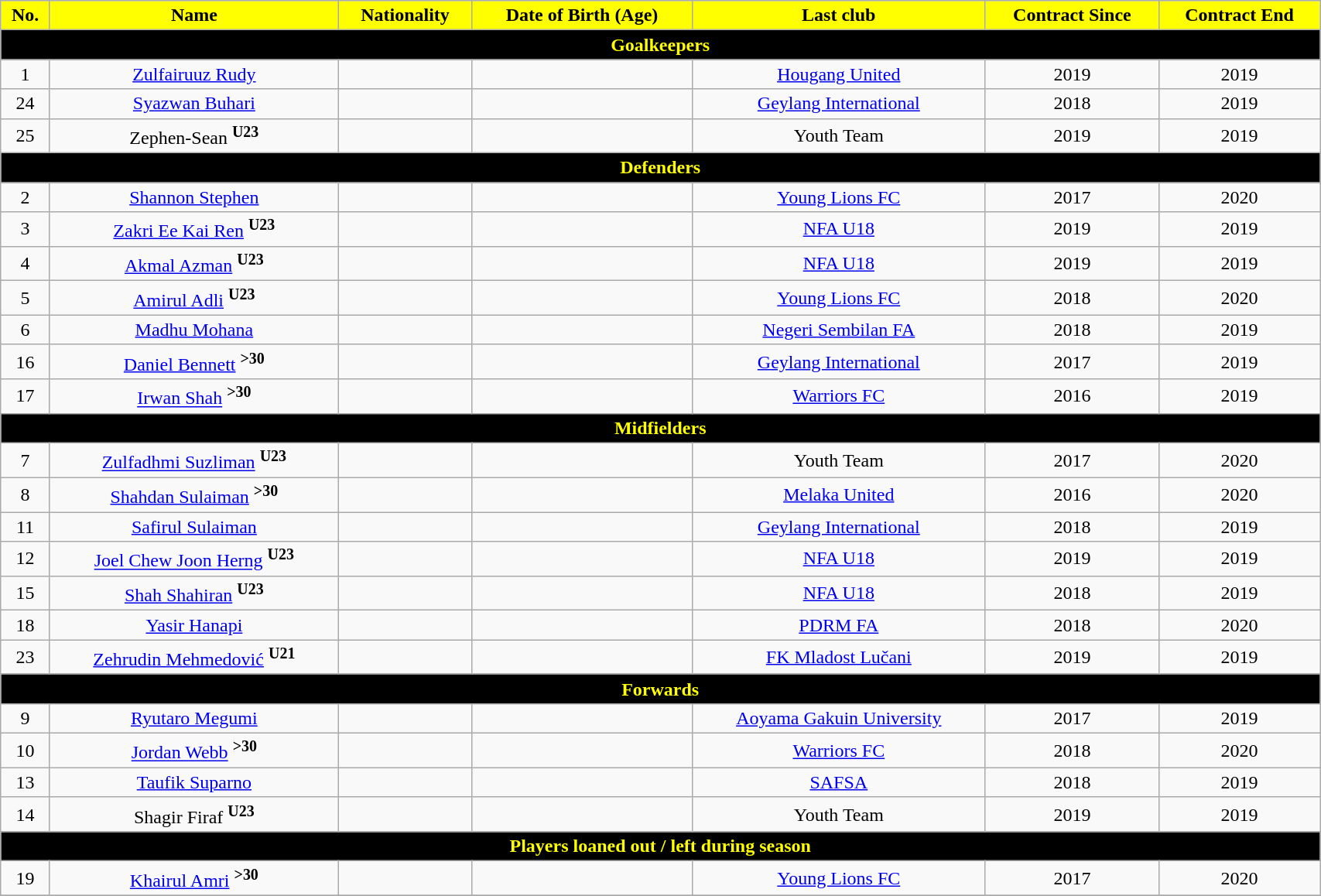<table class="wikitable" style="text-align:center; font-size:100%; width:90%;">
<tr>
<th style="background:#FFFF00; color:black; text-align:center;">No.</th>
<th style="background:#FFFF00; color:black; text-align:center;">Name</th>
<th style="background:#FFFF00; color:black; text-align:center;">Nationality</th>
<th style="background:#FFFF00; color:black; text-align:center;">Date of Birth (Age)</th>
<th style="background:#FFFF00; color:black; text-align:center;">Last club</th>
<th style="background:#FFFF00; color:black; text-align:center;">Contract Since</th>
<th style="background:#FFFF00; color:black; text-align:center;">Contract End</th>
</tr>
<tr>
<th colspan="8" style="background:black; color:yellow; text-align:center;">Goalkeepers</th>
</tr>
<tr>
<td>1</td>
<td><a href='#'>Zulfairuuz Rudy</a></td>
<td></td>
<td></td>
<td> <a href='#'>Hougang United</a></td>
<td>2019</td>
<td>2019</td>
</tr>
<tr>
<td>24</td>
<td><a href='#'>Syazwan Buhari</a></td>
<td></td>
<td></td>
<td> <a href='#'>Geylang International</a></td>
<td>2018</td>
<td>2019</td>
</tr>
<tr>
<td>25</td>
<td>Zephen-Sean <sup><strong>U23</strong></sup></td>
<td></td>
<td></td>
<td>Youth Team</td>
<td>2019</td>
<td>2019</td>
</tr>
<tr>
<th colspan="8" style="background:black; color:yellow; text-align:center;">Defenders</th>
</tr>
<tr>
<td>2</td>
<td><a href='#'>Shannon Stephen</a></td>
<td></td>
<td></td>
<td> <a href='#'>Young Lions FC</a></td>
<td>2017</td>
<td>2020</td>
</tr>
<tr>
<td>3</td>
<td><a href='#'>Zakri Ee Kai Ren</a> <sup><strong>U23</strong></sup></td>
<td></td>
<td></td>
<td> <a href='#'>NFA U18</a></td>
<td>2019</td>
<td>2019</td>
</tr>
<tr>
<td>4</td>
<td><a href='#'>Akmal Azman</a> <sup><strong>U23</strong></sup></td>
<td></td>
<td></td>
<td> <a href='#'>NFA U18</a></td>
<td>2019</td>
<td>2019</td>
</tr>
<tr>
<td>5</td>
<td><a href='#'>Amirul Adli</a> <sup><strong>U23</strong></sup></td>
<td></td>
<td></td>
<td> <a href='#'>Young Lions FC</a></td>
<td>2018</td>
<td>2020</td>
</tr>
<tr>
<td>6</td>
<td><a href='#'>Madhu Mohana</a></td>
<td></td>
<td></td>
<td> <a href='#'>Negeri Sembilan FA</a></td>
<td>2018</td>
<td>2019</td>
</tr>
<tr>
<td>16</td>
<td><a href='#'>Daniel Bennett</a> <sup><strong>>30</strong></sup></td>
<td></td>
<td></td>
<td> <a href='#'>Geylang International</a></td>
<td>2017</td>
<td>2019</td>
</tr>
<tr>
<td>17</td>
<td><a href='#'>Irwan Shah</a> <sup><strong>>30</strong></sup></td>
<td></td>
<td></td>
<td> <a href='#'>Warriors FC</a></td>
<td>2016</td>
<td>2019</td>
</tr>
<tr>
<th colspan="8" style="background:black; color:yellow; text-align:center;">Midfielders</th>
</tr>
<tr>
<td>7</td>
<td><a href='#'>Zulfadhmi Suzliman</a> <sup><strong>U23</strong></sup></td>
<td></td>
<td></td>
<td>Youth Team</td>
<td>2017</td>
<td>2020</td>
</tr>
<tr>
<td>8</td>
<td><a href='#'>Shahdan Sulaiman</a> <sup><strong>>30</strong></sup></td>
<td></td>
<td></td>
<td> <a href='#'>Melaka United</a></td>
<td>2016</td>
<td>2020</td>
</tr>
<tr>
<td>11</td>
<td><a href='#'>Safirul Sulaiman</a></td>
<td></td>
<td></td>
<td> <a href='#'>Geylang International</a></td>
<td>2018</td>
<td>2019</td>
</tr>
<tr>
<td>12</td>
<td><a href='#'>Joel Chew Joon Herng</a> <sup><strong>U23</strong></sup></td>
<td></td>
<td></td>
<td> <a href='#'>NFA U18</a></td>
<td>2019</td>
<td>2019</td>
</tr>
<tr>
<td>15</td>
<td><a href='#'>Shah Shahiran</a> <sup><strong>U23</strong></sup></td>
<td></td>
<td></td>
<td> <a href='#'>NFA U18</a></td>
<td>2018</td>
<td>2019</td>
</tr>
<tr>
<td>18</td>
<td><a href='#'>Yasir Hanapi</a></td>
<td></td>
<td></td>
<td> <a href='#'>PDRM FA</a></td>
<td>2018</td>
<td>2020</td>
</tr>
<tr>
<td>23</td>
<td><a href='#'>Zehrudin Mehmedović</a> <sup><strong>U21</strong></sup></td>
<td></td>
<td></td>
<td> <a href='#'>FK Mladost Lučani</a></td>
<td>2019</td>
<td>2019</td>
</tr>
<tr>
<th colspan="8" style="background:black; color:yellow; text-align:center;">Forwards</th>
</tr>
<tr>
<td>9</td>
<td><a href='#'>Ryutaro Megumi</a></td>
<td></td>
<td></td>
<td> <a href='#'>Aoyama Gakuin University</a></td>
<td>2017</td>
<td>2019</td>
</tr>
<tr>
<td>10</td>
<td><a href='#'>Jordan Webb</a> <sup><strong>>30</strong></sup></td>
<td></td>
<td></td>
<td> <a href='#'>Warriors FC</a></td>
<td>2018</td>
<td>2020</td>
</tr>
<tr>
<td>13</td>
<td><a href='#'>Taufik Suparno</a></td>
<td></td>
<td></td>
<td> <a href='#'>SAFSA</a></td>
<td>2018</td>
<td>2019</td>
</tr>
<tr>
<td>14</td>
<td>Shagir Firaf <sup><strong>U23</strong></sup></td>
<td></td>
<td></td>
<td>Youth Team</td>
<td>2019</td>
<td>2019</td>
</tr>
<tr>
<th colspan="8" style="background:black; color:yellow; text-align:center;">Players loaned out / left during season</th>
</tr>
<tr>
<td>19</td>
<td><a href='#'>Khairul Amri</a> <sup><strong>>30</strong></sup></td>
<td></td>
<td></td>
<td> <a href='#'>Young Lions FC</a></td>
<td>2017</td>
<td>2020</td>
</tr>
<tr>
</tr>
</table>
